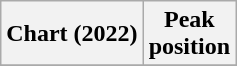<table class="wikitable plainrowheaders" style="text-align:center">
<tr>
<th scope="col">Chart (2022)</th>
<th scope="col">Peak<br>position</th>
</tr>
<tr>
</tr>
</table>
